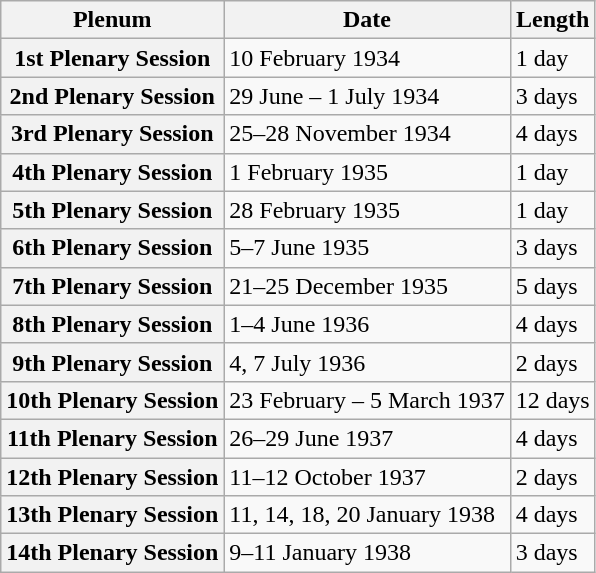<table class="wikitable sortable plainrowheaders">
<tr>
<th scope="col">Plenum</th>
<th scope="col">Date</th>
<th scope="col">Length</th>
</tr>
<tr>
<th scope="row">1st Plenary Session</th>
<td data-sort-value="1">10 February 1934</td>
<td>1 day</td>
</tr>
<tr>
<th scope="row">2nd Plenary Session</th>
<td data-sort-value="2">29 June – 1 July 1934</td>
<td>3 days</td>
</tr>
<tr>
<th scope="row">3rd Plenary Session</th>
<td data-sort-value="3">25–28 November 1934</td>
<td>4 days</td>
</tr>
<tr>
<th scope="row">4th Plenary Session</th>
<td data-sort-value="4">1 February 1935</td>
<td>1 day</td>
</tr>
<tr>
<th scope="row">5th Plenary Session</th>
<td data-sort-value="5">28 February 1935</td>
<td>1 day</td>
</tr>
<tr>
<th scope="row">6th Plenary Session</th>
<td data-sort-value="6">5–7 June 1935</td>
<td>3 days</td>
</tr>
<tr>
<th scope="row">7th Plenary Session</th>
<td data-sort-value="7">21–25 December 1935</td>
<td>5 days</td>
</tr>
<tr>
<th scope="row">8th Plenary Session</th>
<td data-sort-value="8">1–4 June 1936</td>
<td>4 days</td>
</tr>
<tr>
<th scope="row">9th Plenary Session</th>
<td data-sort-value="9">4, 7 July 1936</td>
<td>2 days</td>
</tr>
<tr>
<th scope="row">10th Plenary Session</th>
<td data-sort-value="10">23 February – 5 March 1937</td>
<td>12 days</td>
</tr>
<tr>
<th scope="row">11th Plenary Session</th>
<td data-sort-value="11">26–29 June 1937</td>
<td>4 days</td>
</tr>
<tr>
<th scope="row">12th Plenary Session</th>
<td data-sort-value="12">11–12 October 1937</td>
<td>2 days</td>
</tr>
<tr>
<th scope="row">13th Plenary Session</th>
<td data-sort-value="13">11, 14, 18, 20 January 1938</td>
<td>4 days</td>
</tr>
<tr>
<th scope="row">14th Plenary Session</th>
<td data-sort-value="14">9–11 January 1938</td>
<td>3 days</td>
</tr>
</table>
